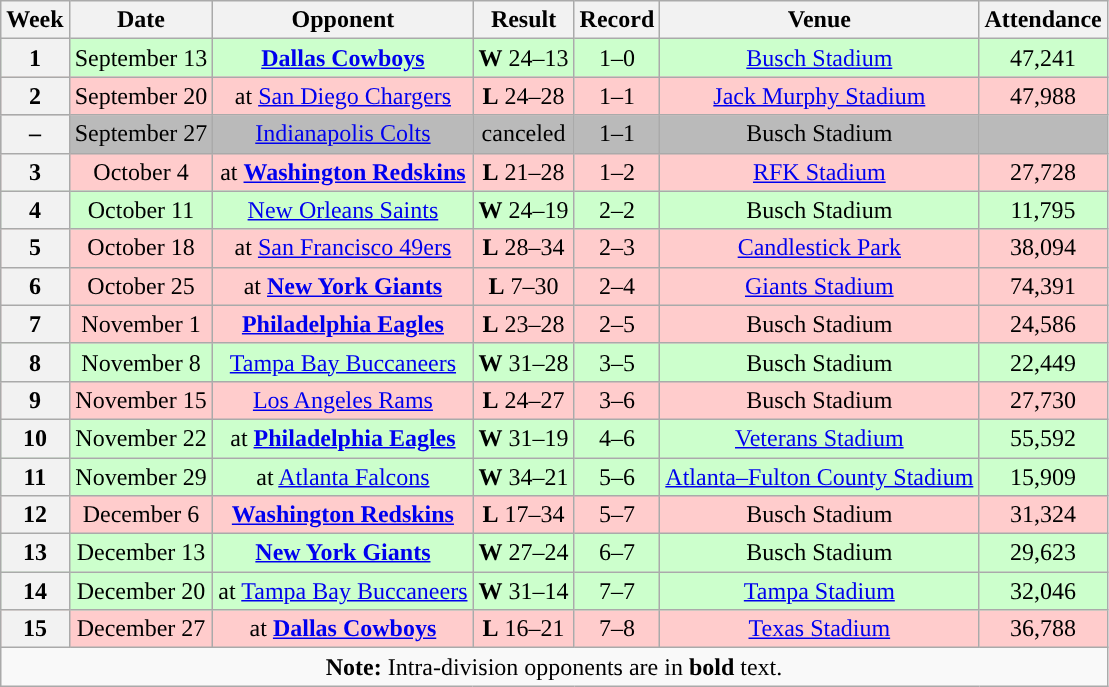<table class="wikitable" style="text-align:center">
<tr>
<th>Week</th>
<th>Date</th>
<th>Opponent</th>
<th>Result</th>
<th>Record</th>
<th>Venue</th>
<th>Attendance</th>
</tr>
<tr style="background:#cfc">
<th>1</th>
<td>September 13</td>
<td><strong><a href='#'>Dallas Cowboys</a></strong></td>
<td><strong>W</strong> 24–13</td>
<td>1–0</td>
<td><a href='#'>Busch Stadium</a></td>
<td>47,241</td>
</tr>
<tr style="background:#fcc">
<th>2</th>
<td>September 20</td>
<td>at <a href='#'>San Diego Chargers</a></td>
<td><strong>L</strong> 24–28</td>
<td>1–1</td>
<td><a href='#'>Jack Murphy Stadium</a></td>
<td>47,988</td>
</tr>
<tr style="background:#bababa">
<th>–</th>
<td>September 27</td>
<td><a href='#'>Indianapolis Colts</a></td>
<td>canceled</td>
<td>1–1</td>
<td>Busch Stadium</td>
<td></td>
</tr>
<tr style="background:#fcc">
<th>3</th>
<td>October 4</td>
<td>at <strong><a href='#'>Washington Redskins</a></strong></td>
<td><strong>L</strong> 21–28</td>
<td>1–2</td>
<td><a href='#'>RFK Stadium</a></td>
<td>27,728</td>
</tr>
<tr style="background:#cfc">
<th>4</th>
<td>October 11</td>
<td><a href='#'>New Orleans Saints</a></td>
<td><strong>W</strong> 24–19</td>
<td>2–2</td>
<td>Busch Stadium</td>
<td>11,795</td>
</tr>
<tr style="background:#fcc">
<th>5</th>
<td>October 18</td>
<td>at <a href='#'>San Francisco 49ers</a></td>
<td><strong>L</strong> 28–34</td>
<td>2–3</td>
<td><a href='#'>Candlestick Park</a></td>
<td>38,094</td>
</tr>
<tr style="background:#fcc">
<th>6</th>
<td>October 25</td>
<td>at <strong><a href='#'>New York Giants</a></strong></td>
<td><strong>L</strong> 7–30</td>
<td>2–4</td>
<td><a href='#'>Giants Stadium</a></td>
<td>74,391</td>
</tr>
<tr style="background:#fcc">
<th>7</th>
<td>November 1</td>
<td><strong><a href='#'>Philadelphia Eagles</a></strong></td>
<td><strong>L</strong> 23–28</td>
<td>2–5</td>
<td>Busch Stadium</td>
<td>24,586</td>
</tr>
<tr style="background:#cfc">
<th>8</th>
<td>November 8</td>
<td><a href='#'>Tampa Bay Buccaneers</a></td>
<td><strong>W</strong> 31–28</td>
<td>3–5</td>
<td>Busch Stadium</td>
<td>22,449</td>
</tr>
<tr style="background:#fcc">
<th>9</th>
<td>November 15</td>
<td><a href='#'>Los Angeles Rams</a></td>
<td><strong>L</strong> 24–27</td>
<td>3–6</td>
<td>Busch Stadium</td>
<td>27,730</td>
</tr>
<tr style="background:#cfc">
<th>10</th>
<td>November 22</td>
<td>at <strong><a href='#'>Philadelphia Eagles</a></strong></td>
<td><strong>W</strong> 31–19</td>
<td>4–6</td>
<td><a href='#'>Veterans Stadium</a></td>
<td>55,592</td>
</tr>
<tr style="background:#cfc">
<th>11</th>
<td>November 29</td>
<td>at <a href='#'>Atlanta Falcons</a></td>
<td><strong>W</strong> 34–21</td>
<td>5–6</td>
<td><a href='#'>Atlanta–Fulton County Stadium</a></td>
<td>15,909</td>
</tr>
<tr style="background:#fcc">
<th>12</th>
<td>December 6</td>
<td><strong><a href='#'>Washington Redskins</a></strong></td>
<td><strong>L</strong> 17–34</td>
<td>5–7</td>
<td>Busch Stadium</td>
<td>31,324</td>
</tr>
<tr style="background:#cfc">
<th>13</th>
<td>December 13</td>
<td><strong><a href='#'>New York Giants</a></strong></td>
<td><strong>W</strong> 27–24</td>
<td>6–7</td>
<td>Busch Stadium</td>
<td>29,623</td>
</tr>
<tr style="background:#cfc">
<th>14</th>
<td>December 20</td>
<td>at <a href='#'>Tampa Bay Buccaneers</a></td>
<td><strong>W</strong> 31–14</td>
<td>7–7</td>
<td><a href='#'>Tampa Stadium</a></td>
<td>32,046</td>
</tr>
<tr style="background:#fcc">
<th>15</th>
<td>December 27</td>
<td>at <strong><a href='#'>Dallas Cowboys</a></strong></td>
<td><strong>L</strong> 16–21</td>
<td>7–8</td>
<td><a href='#'>Texas Stadium</a></td>
<td>36,788</td>
</tr>
<tr>
<td colspan="8"><strong>Note:</strong> Intra-division opponents are in <strong>bold</strong> text.</td>
</tr>
</table>
